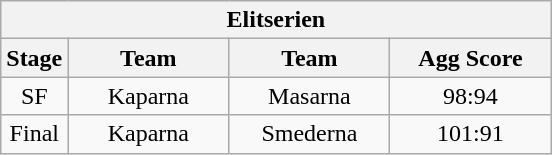<table class="wikitable">
<tr>
<th colspan="4">Elitserien</th>
</tr>
<tr>
<th width=20>Stage</th>
<th width=100>Team</th>
<th width=100>Team</th>
<th width=100>Agg Score</th>
</tr>
<tr align=center>
<td>SF</td>
<td>Kaparna</td>
<td>Masarna</td>
<td>98:94</td>
</tr>
<tr align=center>
<td>Final</td>
<td>Kaparna</td>
<td>Smederna</td>
<td>101:91</td>
</tr>
</table>
